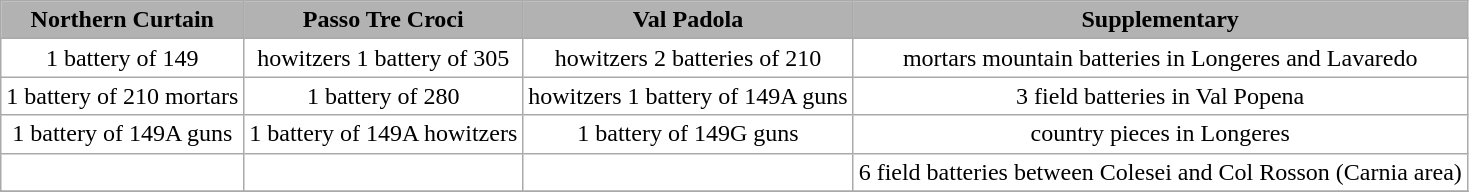<table class="wikitable" cellpadding="0" cellspacing="0" style="margin: 1em 0em 0em 0em; text-align: center; background: #FFFFFF;">
<tr style="background:#B2B2B2; font-weight: bold;">
<td>Northern Curtain</td>
<td>Passo Tre Croci</td>
<td>Val Padola</td>
<td>Supplementary</td>
</tr>
<tr>
<td>1 battery of 149</td>
<td>howitzers 1 battery of 305</td>
<td>howitzers 2 batteries of 210</td>
<td>mortars mountain batteries in Longeres and Lavaredo</td>
</tr>
<tr>
<td>1 battery of 210 mortars</td>
<td>1 battery of 280</td>
<td>howitzers 1 battery of 149A guns</td>
<td>3 field batteries in Val Popena</td>
</tr>
<tr>
<td>1 battery of 149A guns</td>
<td>1 battery of 149A howitzers</td>
<td>1 battery of 149G guns</td>
<td>country pieces in Longeres</td>
</tr>
<tr>
<td></td>
<td></td>
<td></td>
<td>6 field batteries between Colesei and Col Rosson (Carnia area)</td>
</tr>
<tr>
</tr>
</table>
